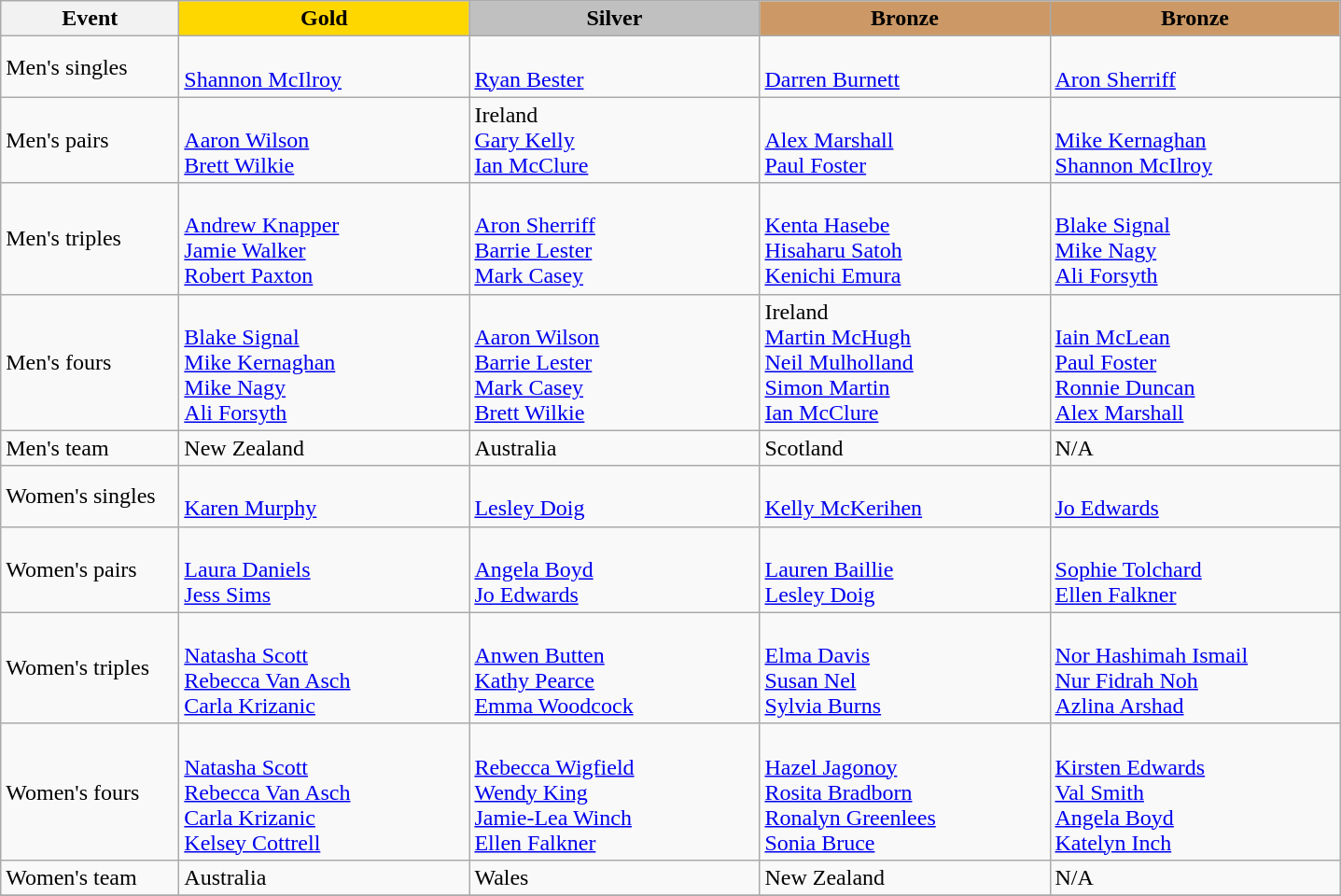<table class="wikitable" style="font-size: 100%">
<tr>
<th width=120>Event</th>
<th width=200 style="background-color: gold;">Gold</th>
<th width=200 style="background-color: silver;">Silver</th>
<th width=200 style="background-color: #cc9966;">Bronze</th>
<th width=200 style="background-color: #cc9966;">Bronze</th>
</tr>
<tr>
<td>Men's singles<br></td>
<td> <br><a href='#'>Shannon McIlroy</a></td>
<td> <br><a href='#'>Ryan Bester</a></td>
<td> <br><a href='#'>Darren Burnett</a></td>
<td> <br><a href='#'>Aron Sherriff</a></td>
</tr>
<tr>
<td>Men's pairs <br></td>
<td> <br><a href='#'>Aaron Wilson</a><br> <a href='#'>Brett Wilkie</a></td>
<td> Ireland <br><a href='#'>Gary Kelly</a><br> <a href='#'>Ian McClure</a></td>
<td> <br><a href='#'>Alex Marshall</a><br> <a href='#'>Paul Foster</a></td>
<td><br> <a href='#'>Mike Kernaghan</a><br> <a href='#'>Shannon McIlroy</a></td>
</tr>
<tr>
<td>Men's triples<br></td>
<td> <br><a href='#'>Andrew Knapper</a><br> <a href='#'>Jamie Walker</a><br> <a href='#'>Robert Paxton</a></td>
<td><br> <a href='#'>Aron Sherriff</a><br> <a href='#'>Barrie Lester</a><br> <a href='#'>Mark Casey</a></td>
<td> <br><a href='#'>Kenta Hasebe</a><br> <a href='#'>Hisaharu Satoh</a><br> <a href='#'>Kenichi Emura</a></td>
<td> <br><a href='#'>Blake Signal</a><br> <a href='#'>Mike Nagy</a><br> <a href='#'>Ali Forsyth</a></td>
</tr>
<tr>
<td>Men's fours<br></td>
<td> <br><a href='#'>Blake Signal</a><br> <a href='#'>Mike Kernaghan</a><br> <a href='#'>Mike Nagy</a><br> <a href='#'>Ali Forsyth</a></td>
<td> <br><a href='#'>Aaron Wilson</a><br> <a href='#'>Barrie Lester</a><br> <a href='#'>Mark Casey</a><br> <a href='#'>Brett Wilkie</a></td>
<td> Ireland <br><a href='#'>Martin McHugh</a> <br><a href='#'>Neil Mulholland</a><br> <a href='#'>Simon Martin</a><br> <a href='#'>Ian McClure</a></td>
<td> <br><a href='#'>Iain McLean</a><br> <a href='#'>Paul Foster</a><br> <a href='#'>Ronnie Duncan</a><br> <a href='#'>Alex Marshall</a></td>
</tr>
<tr>
<td>Men's team</td>
<td> New Zealand</td>
<td> Australia</td>
<td> Scotland</td>
<td> N/A</td>
</tr>
<tr>
<td>Women's singles<br></td>
<td> <br><a href='#'>Karen Murphy</a></td>
<td> <br><a href='#'>Lesley Doig</a></td>
<td> <br><a href='#'>Kelly McKerihen</a></td>
<td> <br><a href='#'>Jo Edwards</a></td>
</tr>
<tr>
<td>Women's pairs<br></td>
<td> <br><a href='#'>Laura Daniels</a><br> <a href='#'>Jess Sims</a></td>
<td> <br><a href='#'>Angela Boyd</a><br> <a href='#'>Jo Edwards</a></td>
<td> <br><a href='#'>Lauren Baillie</a><br> <a href='#'>Lesley Doig</a></td>
<td>    <br> <a href='#'>Sophie Tolchard</a><br> <a href='#'>Ellen Falkner</a></td>
</tr>
<tr>
<td>Women's triples<br></td>
<td> <br><a href='#'>Natasha Scott</a><br> <a href='#'>Rebecca Van Asch</a><br> <a href='#'>Carla Krizanic</a></td>
<td> <br><a href='#'>Anwen Butten</a><br> <a href='#'>Kathy Pearce</a><br> <a href='#'>Emma Woodcock</a></td>
<td>   <br> <a href='#'>Elma Davis</a><br> <a href='#'>Susan Nel</a><br> <a href='#'>Sylvia Burns</a></td>
<td> <br><a href='#'>Nor Hashimah Ismail</a><br> <a href='#'>Nur Fidrah Noh</a><br> <a href='#'>Azlina Arshad</a></td>
</tr>
<tr>
<td>Women's fours<br></td>
<td> <br><a href='#'>Natasha Scott</a><br> <a href='#'>Rebecca Van Asch</a><br> <a href='#'>Carla Krizanic</a><br> <a href='#'>Kelsey Cottrell</a></td>
<td> <br><a href='#'>Rebecca Wigfield</a><br> <a href='#'>Wendy King</a><br> <a href='#'>Jamie-Lea Winch</a><br> <a href='#'>Ellen Falkner</a></td>
<td><br> <a href='#'>Hazel Jagonoy</a><br> <a href='#'>Rosita Bradborn</a><br> <a href='#'>Ronalyn Greenlees</a><br> <a href='#'>Sonia Bruce</a></td>
<td> <br><a href='#'>Kirsten Edwards</a><br> <a href='#'>Val Smith</a><br> <a href='#'>Angela Boyd</a><br> <a href='#'>Katelyn Inch</a></td>
</tr>
<tr>
<td>Women's team</td>
<td> Australia</td>
<td> Wales</td>
<td> New Zealand</td>
<td> N/A</td>
</tr>
<tr>
</tr>
</table>
